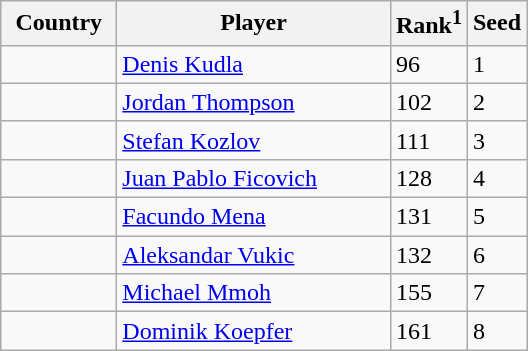<table class="sortable wikitable">
<tr>
<th width="70">Country</th>
<th width="175">Player</th>
<th>Rank<sup>1</sup></th>
<th>Seed</th>
</tr>
<tr>
<td></td>
<td><a href='#'>Denis Kudla</a></td>
<td>96</td>
<td>1</td>
</tr>
<tr>
<td></td>
<td><a href='#'>Jordan Thompson</a></td>
<td>102</td>
<td>2</td>
</tr>
<tr>
<td></td>
<td><a href='#'>Stefan Kozlov</a></td>
<td>111</td>
<td>3</td>
</tr>
<tr>
<td></td>
<td><a href='#'>Juan Pablo Ficovich</a></td>
<td>128</td>
<td>4</td>
</tr>
<tr>
<td></td>
<td><a href='#'>Facundo Mena</a></td>
<td>131</td>
<td>5</td>
</tr>
<tr>
<td></td>
<td><a href='#'>Aleksandar Vukic</a></td>
<td>132</td>
<td>6</td>
</tr>
<tr>
<td></td>
<td><a href='#'>Michael Mmoh</a></td>
<td>155</td>
<td>7</td>
</tr>
<tr>
<td></td>
<td><a href='#'>Dominik Koepfer</a></td>
<td>161</td>
<td>8</td>
</tr>
</table>
